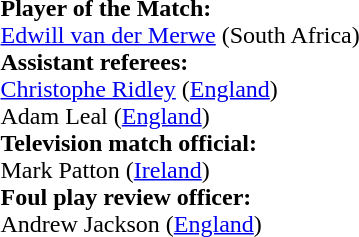<table width=100%>
<tr>
<td><br><strong>Player of the Match:</strong>
<br><a href='#'>Edwill van der Merwe</a> (South Africa)<br><strong>Assistant referees:</strong>
<br><a href='#'>Christophe Ridley</a> (<a href='#'>England</a>)
<br>Adam Leal (<a href='#'>England</a>)
<br><strong>Television match official:</strong>
<br>Mark Patton (<a href='#'>Ireland</a>)
<br><strong>Foul play review officer:</strong>
<br>Andrew Jackson (<a href='#'>England</a>)</td>
</tr>
</table>
